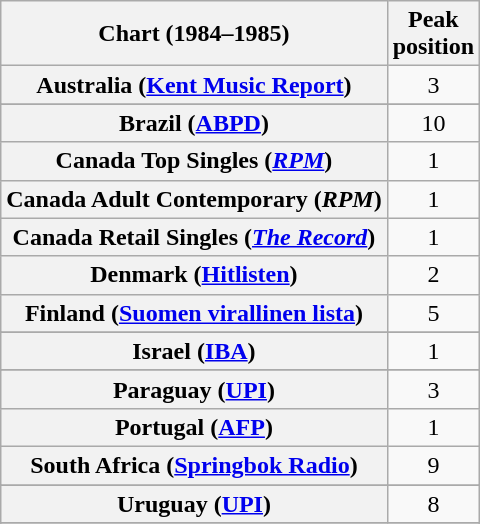<table class="wikitable sortable plainrowheaders">
<tr>
<th scope="col">Chart (1984–1985)</th>
<th scope="col">Peak <br>position</th>
</tr>
<tr>
<th scope="row">Australia (<a href='#'>Kent Music Report</a>)</th>
<td style="text-align:center;">3</td>
</tr>
<tr>
</tr>
<tr>
</tr>
<tr>
<th scope="row">Brazil (<a href='#'>ABPD</a>)</th>
<td align="center">10</td>
</tr>
<tr>
<th scope="row">Canada Top Singles (<em><a href='#'>RPM</a></em>)</th>
<td style="text-align:center;">1</td>
</tr>
<tr>
<th scope="row">Canada Adult Contemporary (<em>RPM</em>)</th>
<td style="text-align:center;">1</td>
</tr>
<tr>
<th scope="row">Canada Retail Singles (<a href='#'><em>The Record</em></a>)</th>
<td style="text-align:center;">1</td>
</tr>
<tr>
<th scope="row">Denmark (<a href='#'>Hitlisten</a>)</th>
<td align="center">2</td>
</tr>
<tr>
<th scope="row">Finland (<a href='#'>Suomen virallinen lista</a>)</th>
<td style="text-align:center;">5</td>
</tr>
<tr>
</tr>
<tr>
</tr>
<tr>
<th scope="row">Israel (<a href='#'>IBA</a>)</th>
<td align="center">1</td>
</tr>
<tr>
</tr>
<tr>
</tr>
<tr>
</tr>
<tr>
</tr>
<tr>
<th scope="row">Paraguay (<a href='#'>UPI</a>)</th>
<td align="center">3</td>
</tr>
<tr>
<th scope="row">Portugal (<a href='#'>AFP</a>)</th>
<td align="center">1</td>
</tr>
<tr>
<th scope="row">South Africa (<a href='#'>Springbok Radio</a>)</th>
<td style="text-align:center;">9</td>
</tr>
<tr>
</tr>
<tr>
</tr>
<tr>
</tr>
<tr>
<th scope="row">Uruguay (<a href='#'>UPI</a>)</th>
<td align="center">8</td>
</tr>
<tr>
</tr>
<tr>
</tr>
<tr>
</tr>
<tr>
</tr>
</table>
